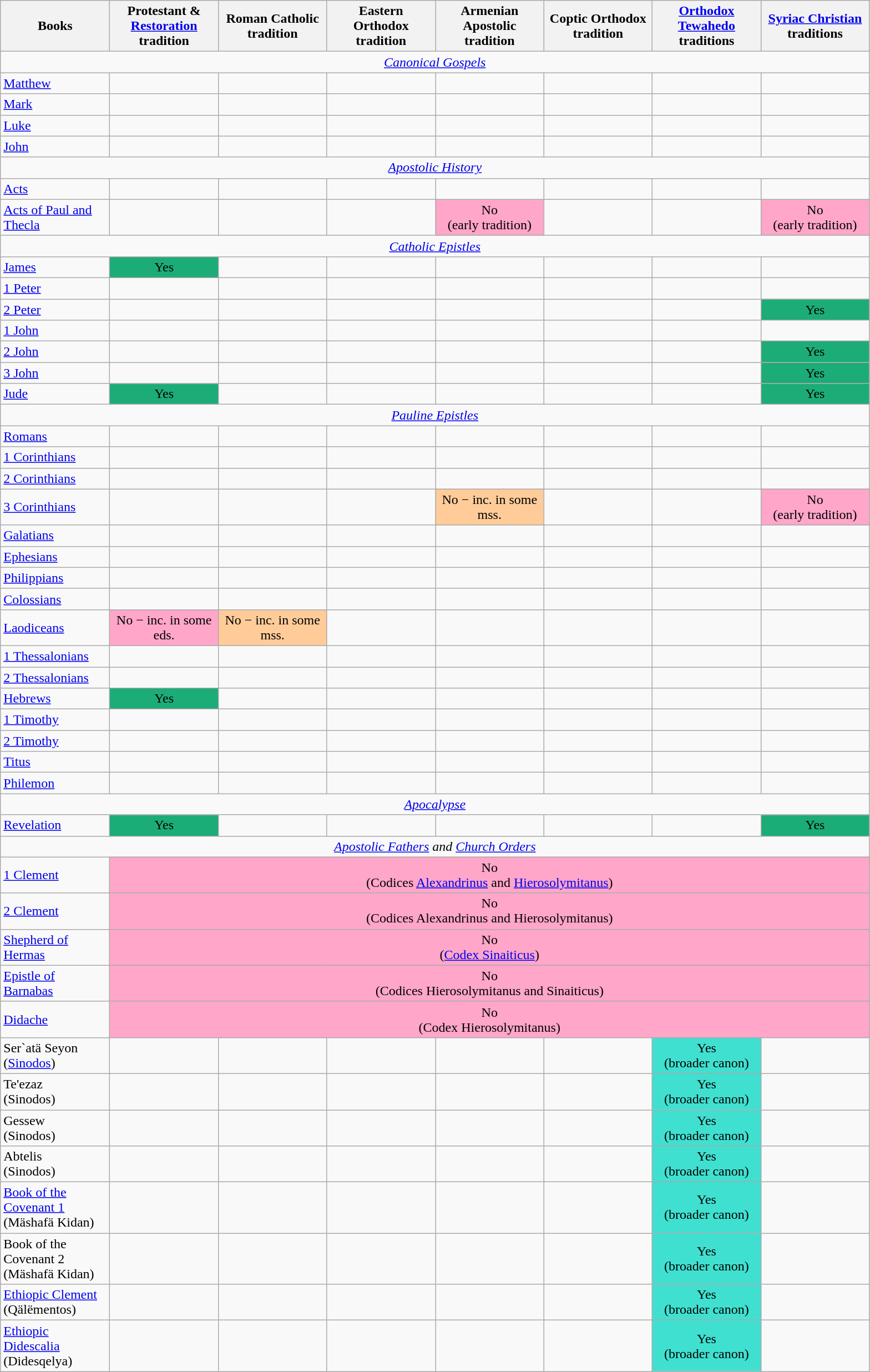<table class="wikitable sortable sticky-header sort-under">
<tr>
<th style="width:124px;">Books</th>
<th style="width:123px; text-align:center;">Protestant & <a href='#'>Restoration</a> tradition</th>
<th style="width:123px;">Roman Catholic tradition</th>
<th style="width:123px;">Eastern Orthodox tradition</th>
<th style="width:123px;">Armenian Apostolic tradition<br></th>
<th style="width:123px;">Coptic Orthodox tradition</th>
<th style="width:123px;"><a href='#'>Orthodox Tewahedo</a> traditions</th>
<th style="width:123px;"><a href='#'>Syriac Christian</a> traditions</th>
</tr>
<tr>
<td colspan="8" style="text-align:center;"><em><a href='#'>Canonical Gospels</a></em></td>
</tr>
<tr>
<td><a href='#'>Matthew</a></td>
<td></td>
<td></td>
<td></td>
<td></td>
<td></td>
<td></td>
<td></td>
</tr>
<tr>
<td><a href='#'>Mark</a></td>
<td></td>
<td></td>
<td></td>
<td></td>
<td></td>
<td></td>
<td></td>
</tr>
<tr>
<td><a href='#'>Luke</a></td>
<td></td>
<td></td>
<td></td>
<td></td>
<td></td>
<td></td>
<td></td>
</tr>
<tr>
<td><a href='#'>John</a></td>
<td></td>
<td></td>
<td></td>
<td></td>
<td></td>
<td></td>
<td></td>
</tr>
<tr>
<td colspan="8" style="text-align:center;"><em><a href='#'>Apostolic History</a></em></td>
</tr>
<tr>
<td><a href='#'>Acts</a></td>
<td></td>
<td></td>
<td></td>
<td></td>
<td></td>
<td></td>
<td></td>
</tr>
<tr>
<td><a href='#'>Acts of Paul and Thecla</a><br></td>
<td></td>
<td></td>
<td></td>
<td style="background:#FFA6C9; text-align:center;">No<br>(early tradition)</td>
<td></td>
<td></td>
<td style="background:#FFA6C9; text-align:center;">No<br>(early tradition)</td>
</tr>
<tr>
<td colspan="8" style="text-align:center;"><em><a href='#'>Catholic Epistles</a></em></td>
</tr>
<tr>
<td><a href='#'>James</a></td>
<td style="background:#1CAC78; text-align:center;">Yes</td>
<td></td>
<td></td>
<td></td>
<td></td>
<td></td>
<td></td>
</tr>
<tr>
<td><a href='#'>1 Peter</a></td>
<td></td>
<td></td>
<td></td>
<td></td>
<td></td>
<td></td>
<td></td>
</tr>
<tr>
<td><a href='#'>2 Peter</a></td>
<td></td>
<td></td>
<td></td>
<td></td>
<td></td>
<td></td>
<td style="background:#1CAC78; text-align:center;">Yes</td>
</tr>
<tr>
<td><a href='#'>1 John</a></td>
<td></td>
<td></td>
<td></td>
<td></td>
<td></td>
<td></td>
<td></td>
</tr>
<tr>
<td><a href='#'>2 John</a></td>
<td></td>
<td></td>
<td></td>
<td></td>
<td></td>
<td></td>
<td style="background:#1CAC78; text-align:center;">Yes</td>
</tr>
<tr>
<td><a href='#'>3 John</a></td>
<td></td>
<td></td>
<td></td>
<td></td>
<td></td>
<td></td>
<td style="background:#1CAC78; text-align:center;">Yes</td>
</tr>
<tr>
<td><a href='#'>Jude</a></td>
<td style="background:#1CAC78; text-align:center;">Yes</td>
<td></td>
<td></td>
<td></td>
<td></td>
<td></td>
<td style="background:#1CAC78; text-align:center;">Yes</td>
</tr>
<tr>
<td colspan="8" style="text-align:center;"><em><a href='#'>Pauline Epistles</a></em></td>
</tr>
<tr>
<td><a href='#'>Romans</a></td>
<td></td>
<td></td>
<td></td>
<td></td>
<td></td>
<td></td>
<td></td>
</tr>
<tr>
<td><a href='#'>1 Corinthians</a></td>
<td></td>
<td></td>
<td></td>
<td></td>
<td></td>
<td></td>
<td></td>
</tr>
<tr>
<td><a href='#'>2 Corinthians</a></td>
<td></td>
<td></td>
<td></td>
<td></td>
<td></td>
<td></td>
<td></td>
</tr>
<tr>
<td><a href='#'>3 Corinthians</a><br></td>
<td></td>
<td></td>
<td></td>
<td style="background:#fc9; text-align:center;">No − inc. in some mss.</td>
<td></td>
<td></td>
<td style="background:#FFA6C9; text-align:center;">No<br>(early tradition)</td>
</tr>
<tr>
<td><a href='#'>Galatians</a></td>
<td></td>
<td></td>
<td></td>
<td></td>
<td></td>
<td></td>
<td></td>
</tr>
<tr>
<td><a href='#'>Ephesians</a></td>
<td></td>
<td></td>
<td></td>
<td></td>
<td></td>
<td></td>
<td></td>
</tr>
<tr>
<td><a href='#'>Philippians</a></td>
<td></td>
<td></td>
<td></td>
<td></td>
<td></td>
<td></td>
<td></td>
</tr>
<tr>
<td><a href='#'>Colossians</a></td>
<td></td>
<td></td>
<td></td>
<td></td>
<td></td>
<td></td>
<td></td>
</tr>
<tr>
<td><a href='#'>Laodiceans</a></td>
<td style="background:#FFA6C9; text-align:center;">No − inc. in some eds.<br></td>
<td style="background:#fc9; text-align:center;">No − inc. in some mss.</td>
<td></td>
<td></td>
<td></td>
<td></td>
<td></td>
</tr>
<tr>
<td><a href='#'>1 Thessalonians</a></td>
<td></td>
<td></td>
<td></td>
<td></td>
<td></td>
<td></td>
<td></td>
</tr>
<tr>
<td><a href='#'>2 Thessalonians</a></td>
<td></td>
<td></td>
<td></td>
<td></td>
<td></td>
<td></td>
<td></td>
</tr>
<tr>
<td><a href='#'>Hebrews</a></td>
<td style="background:#1CAC78; text-align:center;">Yes</td>
<td></td>
<td></td>
<td></td>
<td></td>
<td></td>
<td></td>
</tr>
<tr>
<td><a href='#'>1 Timothy</a></td>
<td></td>
<td></td>
<td></td>
<td></td>
<td></td>
<td></td>
<td></td>
</tr>
<tr>
<td><a href='#'>2 Timothy</a></td>
<td></td>
<td></td>
<td></td>
<td></td>
<td></td>
<td></td>
<td></td>
</tr>
<tr>
<td><a href='#'>Titus</a></td>
<td></td>
<td></td>
<td></td>
<td></td>
<td></td>
<td></td>
<td></td>
</tr>
<tr>
<td><a href='#'>Philemon</a></td>
<td></td>
<td></td>
<td></td>
<td></td>
<td></td>
<td></td>
<td></td>
</tr>
<tr>
<td colspan="8" style="text-align:center;"><em><a href='#'>Apocalypse</a></em></td>
</tr>
<tr>
<td><a href='#'>Revelation</a></td>
<td style="background:#1CAC78; text-align:center;">Yes</td>
<td></td>
<td></td>
<td></td>
<td></td>
<td></td>
<td style="background:#1CAC78; text-align:center;">Yes</td>
</tr>
<tr>
<td colspan="8" style="text-align:center;"><em><a href='#'>Apostolic Fathers</a> and <a href='#'>Church Orders</a></em></td>
</tr>
<tr>
<td><a href='#'>1 Clement</a></td>
<td colspan="7" style="background:#FFA6C9; text-align:center;">No<br>(Codices <a href='#'>Alexandrinus</a> and <a href='#'>Hierosolymitanus</a>)</td>
</tr>
<tr>
<td><a href='#'>2 Clement</a></td>
<td colspan="7" style="background:#FFA6C9; text-align:center;">No<br>(Codices Alexandrinus and Hierosolymitanus)</td>
</tr>
<tr>
<td><a href='#'>Shepherd of Hermas</a></td>
<td colspan="7" style="background:#FFA6C9; text-align:center;">No<br>(<a href='#'>Codex Sinaiticus</a>)</td>
</tr>
<tr>
<td><a href='#'>Epistle of Barnabas</a></td>
<td colspan="7" style="background:#FFA6C9; text-align:center;">No<br>(Codices Hierosolymitanus and Sinaiticus)</td>
</tr>
<tr>
<td><a href='#'>Didache</a></td>
<td colspan="7" style="background:#FFA6C9; text-align:center;">No<br>(Codex Hierosolymitanus)</td>
</tr>
<tr>
<td>Ser`atä Seyon<br>(<a href='#'>Sinodos</a>)</td>
<td></td>
<td></td>
<td></td>
<td></td>
<td></td>
<td style="background:#40E0D0; text-align:center;">Yes<br>(broader canon)</td>
<td></td>
</tr>
<tr>
<td>Te'ezaz<br>(Sinodos)</td>
<td></td>
<td></td>
<td></td>
<td></td>
<td></td>
<td style="background:#40E0D0; text-align:center;">Yes<br>(broader canon)</td>
<td></td>
</tr>
<tr>
<td>Gessew<br>(Sinodos)</td>
<td></td>
<td></td>
<td></td>
<td></td>
<td></td>
<td style="background:#40E0D0; text-align:center;">Yes<br>(broader canon)</td>
<td></td>
</tr>
<tr>
<td>Abtelis<br>(Sinodos)</td>
<td></td>
<td></td>
<td></td>
<td></td>
<td></td>
<td style="background:#40E0D0; text-align:center;">Yes<br>(broader canon)</td>
<td></td>
</tr>
<tr>
<td><a href='#'>Book of the<br>Covenant 1</a><br>(Mäshafä Kidan)</td>
<td></td>
<td></td>
<td></td>
<td></td>
<td></td>
<td style="background:#40E0D0; text-align:center;">Yes<br>(broader canon)</td>
<td></td>
</tr>
<tr>
<td>Book of the<br>Covenant 2<br>(Mäshafä Kidan)</td>
<td></td>
<td></td>
<td></td>
<td></td>
<td></td>
<td style="background:#40E0D0; text-align:center;">Yes<br>(broader canon)</td>
<td></td>
</tr>
<tr>
<td><a href='#'>Ethiopic Clement</a><br>(Qälëmentos)</td>
<td></td>
<td></td>
<td></td>
<td></td>
<td></td>
<td style="background:#40E0D0; text-align:center;">Yes<br>(broader canon)</td>
<td></td>
</tr>
<tr>
<td><a href='#'>Ethiopic Didescalia</a><br>(Didesqelya)</td>
<td></td>
<td></td>
<td></td>
<td></td>
<td></td>
<td style="background:#40E0D0; text-align:center;">Yes<br>(broader canon)</td>
<td></td>
</tr>
</table>
